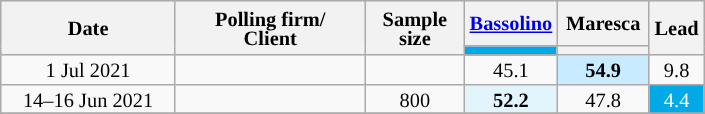<table class=wikitable style="text-align:center;font-size:85%;line-height:13px">
<tr style="height:30px; background-color:#E9E9E9">
<th style="width:110px;" rowspan="2">Date</th>
<th style="width:120px;" rowspan="2">Polling firm/<br>Client</th>
<th style="width:60px;" rowspan="2">Sample size</th>
<th style="width:55px;"><a href='#'>Bassolino</a></th>
<th style="width:55px;">Maresca</th>
<th style="width:30px;" rowspan="2">Lead</th>
</tr>
<tr>
<th style="background:#01A9E8;”"></th>
<th style="background:"></th>
</tr>
<tr>
<td>1 Jul 2021</td>
<td></td>
<td></td>
<td>45.1</td>
<td style="background:#C8EBFF"><strong>54.9</strong></td>
<td style="background:">9.8</td>
</tr>
<tr>
<td>14–16 Jun 2021</td>
<td></td>
<td>800</td>
<td style="background:#E3F5FC"><strong>52.2</strong></td>
<td>47.8</td>
<td style="background:#01A9E8; color:white;">4.4</td>
</tr>
<tr>
</tr>
</table>
